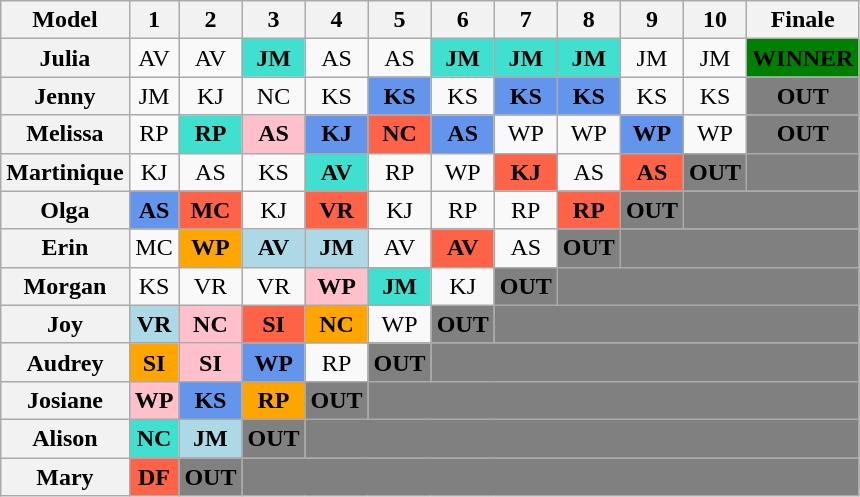<table class="wikitable" style="text-align:center">
<tr>
<th>Model</th>
<th>1</th>
<th>2</th>
<th>3</th>
<th>4</th>
<th>5</th>
<th>6</th>
<th>7</th>
<th>8</th>
<th>9</th>
<th>10</th>
<th>Finale</th>
</tr>
<tr>
<th>Julia</th>
<td>AV</td>
<td>AV</td>
<td style="background:turquoise;"><strong>JM</strong></td>
<td>AS</td>
<td>AS</td>
<td style="background:turquoise;"><strong>JM</strong></td>
<td style="background:turquoise;"><strong>JM</strong></td>
<td style="background:turquoise;"><strong>JM</strong></td>
<td>JM</td>
<td>JM</td>
<td style="background:green;"><strong>WINNER</strong></td>
</tr>
<tr>
<th>Jenny</th>
<td>JM</td>
<td>KJ</td>
<td>NC</td>
<td>KS</td>
<td style="background:cornflowerblue;"><strong>KS</strong></td>
<td>KS</td>
<td style="background:cornflowerblue;"><strong>KS</strong></td>
<td style="background:cornflowerblue;"><strong>KS</strong></td>
<td>KS</td>
<td>KS</td>
<td style="background:gray;"><strong>OUT</strong></td>
</tr>
<tr>
<th>Melissa</th>
<td>RP</td>
<td style="background:turquoise;"><strong>RP</strong></td>
<td style="background:pink;"><strong>AS</strong></td>
<td style="background:cornflowerblue;"><strong>KJ</strong></td>
<td style="background:tomato;"><strong>NC</strong></td>
<td style="background:cornflowerblue;"><strong>AS</strong></td>
<td>WP</td>
<td>WP</td>
<td style="background:cornflowerblue;"><strong>WP</strong></td>
<td>WP</td>
<td style="background:gray;"><strong>OUT</strong></td>
</tr>
<tr>
<th>Martinique</th>
<td>KJ</td>
<td>AS</td>
<td>KS</td>
<td style="background:turquoise;"><strong>AV</strong></td>
<td>RP</td>
<td>WP</td>
<td style="background:tomato;"><strong>KJ</strong></td>
<td>AS</td>
<td style="background:tomato;"><strong>AS</strong></td>
<td style="background:gray;"><strong>OUT</strong></td>
<td style="background:gray;"></td>
</tr>
<tr>
<th>Olga</th>
<td style="background:cornflowerblue;"><strong>AS</strong></td>
<td style="background:tomato;"><strong>MC</strong></td>
<td>KJ</td>
<td style="background:tomato;"><strong>VR</strong></td>
<td>KJ</td>
<td>RP</td>
<td>RP</td>
<td style="background:tomato;"><strong>RP</strong></td>
<td style="background:gray;"><strong>OUT</strong></td>
<td style="background:gray;" colspan="2"></td>
</tr>
<tr>
<th>Erin</th>
<td>MC</td>
<td style="background:orange;"><strong>WP</strong></td>
<td style="background:lightblue;"><strong>AV</strong></td>
<td style="background:lightblue;"><strong>JM</strong></td>
<td>AV</td>
<td style="background:tomato;"><strong>AV</strong></td>
<td>AS</td>
<td style="background:gray;"><strong>OUT</strong></td>
<td style="background:gray;" colspan="3"></td>
</tr>
<tr>
<th>Morgan</th>
<td>KS</td>
<td>VR</td>
<td>VR</td>
<td style="background:pink;"><strong>WP</strong></td>
<td style="background:turquoise;"><strong>JM</strong></td>
<td>KJ</td>
<td style="background:gray;"><strong>OUT</strong></td>
<td style="background:gray;" colspan="4"></td>
</tr>
<tr>
<th>Joy</th>
<td style="background:lightblue;"><strong>VR</strong></td>
<td style="background:pink;"><strong>NC</strong></td>
<td style="background:tomato;"><strong>SI</strong></td>
<td style="background:orange;"><strong>NC</strong></td>
<td>WP</td>
<td style="background:gray;"><strong>OUT</strong></td>
<td style="background:gray;" colspan="5"></td>
</tr>
<tr>
<th>Audrey</th>
<td style="background:orange;"><strong>SI</strong></td>
<td style="background:pink;"><strong>SI</strong></td>
<td style="background:cornflowerblue;"><strong>WP</strong></td>
<td>RP</td>
<td style="background:gray;"><strong>OUT</strong></td>
<td style="background:gray;" colspan="6"></td>
</tr>
<tr>
<th>Josiane</th>
<td style="background:pink;"><strong>WP</strong></td>
<td style="background:cornflowerblue;"><strong>KS</strong></td>
<td style="background:orange;"><strong>RP</strong></td>
<td style="background:gray;"><strong>OUT</strong></td>
<td style="background:gray;" colspan="7"></td>
</tr>
<tr>
<th>Alison</th>
<td style="background:turquoise;"><strong>NC</strong></td>
<td style="background:lightblue;"><strong>JM</strong></td>
<td style="background:gray;"><strong>OUT</strong></td>
<td style="background:gray;" colspan="8"></td>
</tr>
<tr>
<th>Mary</th>
<td style="background:tomato;"><strong>DF</strong></td>
<td style="background:gray;"><strong>OUT</strong></td>
<td style="background:gray;" colspan="9"></td>
</tr>
</table>
